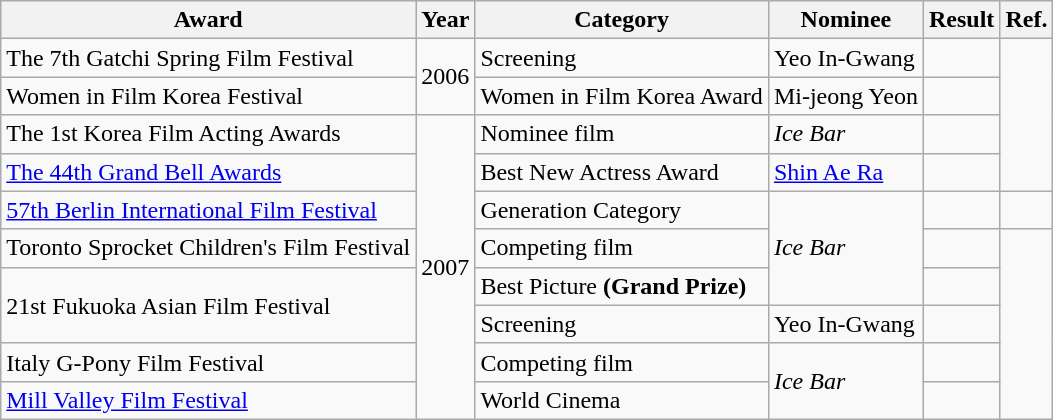<table class="wikitable">
<tr>
<th>Award</th>
<th>Year</th>
<th>Category</th>
<th>Nominee</th>
<th>Result</th>
<th>Ref.</th>
</tr>
<tr>
<td>The 7th Gatchi Spring Film Festival</td>
<td rowspan="2">2006</td>
<td>Screening</td>
<td>Yeo In-Gwang</td>
<td></td>
<td rowspan="4"></td>
</tr>
<tr>
<td>Women in Film Korea Festival</td>
<td>Women in Film Korea Award</td>
<td>Mi-jeong Yeon</td>
<td></td>
</tr>
<tr>
<td>The 1st Korea Film Acting Awards</td>
<td rowspan="8">2007</td>
<td>Nominee film</td>
<td><em>Ice Bar</em></td>
<td></td>
</tr>
<tr>
<td><a href='#'>The 44th Grand Bell Awards</a></td>
<td>Best New Actress Award</td>
<td><a href='#'>Shin Ae Ra</a></td>
<td></td>
</tr>
<tr>
<td><a href='#'>57th Berlin International Film Festival</a></td>
<td>Generation Category</td>
<td rowspan="3"><em>Ice Bar</em></td>
<td></td>
<td></td>
</tr>
<tr>
<td>Toronto Sprocket Children's Film Festival</td>
<td>Competing film</td>
<td></td>
<td rowspan="5"></td>
</tr>
<tr>
<td rowspan="2">21st Fukuoka Asian Film Festival</td>
<td>Best Picture <strong>(Grand Prize)</strong></td>
<td></td>
</tr>
<tr>
<td>Screening</td>
<td>Yeo In-Gwang</td>
<td></td>
</tr>
<tr>
<td>Italy G-Pony Film Festival</td>
<td>Competing film</td>
<td rowspan="2"><em>Ice Bar</em></td>
<td></td>
</tr>
<tr>
<td><a href='#'>Mill Valley Film Festival</a></td>
<td>World Cinema</td>
<td></td>
</tr>
</table>
